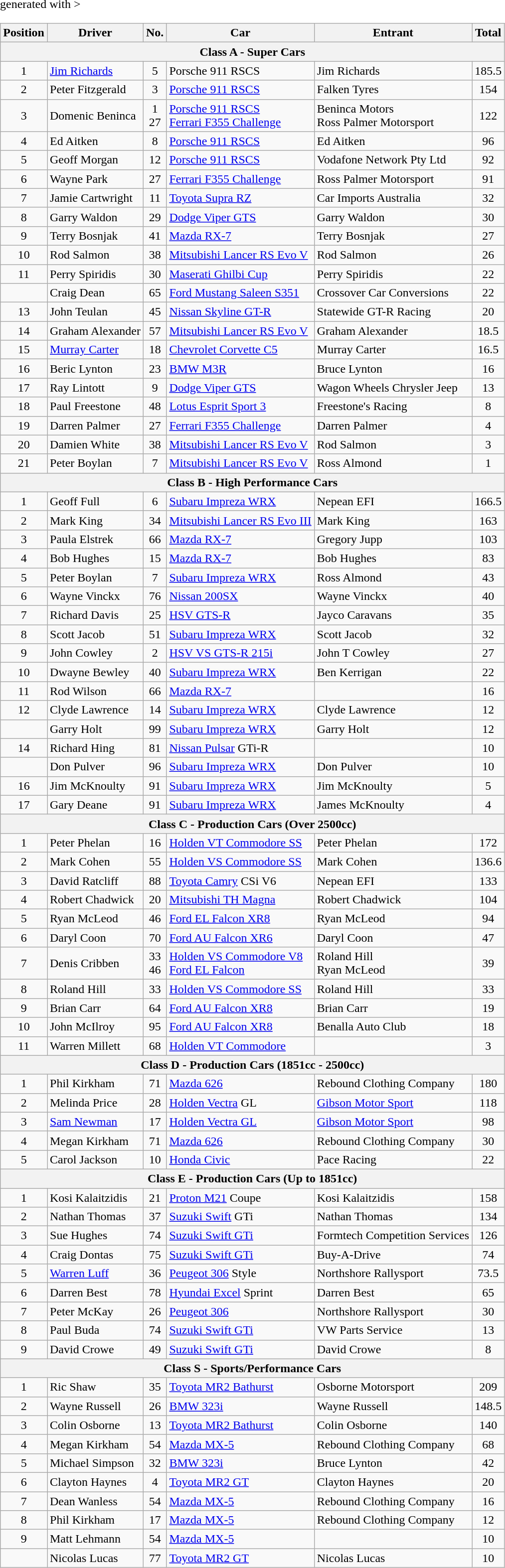<table class="wikitable" border="1" <hiddentext>generated with >
<tr style="font-weight:bold">
<th>Position</th>
<th>Driver</th>
<th>No.</th>
<th>Car</th>
<th>Entrant</th>
<th>Total</th>
</tr>
<tr>
<th colspan=6>Class A - Super Cars</th>
</tr>
<tr>
<td align="center">1</td>
<td><a href='#'>Jim Richards</a></td>
<td align="center">5</td>
<td>Porsche 911 RSCS</td>
<td>Jim Richards</td>
<td align="center">185.5</td>
</tr>
<tr>
<td align="center">2</td>
<td>Peter Fitzgerald</td>
<td align="center">3</td>
<td><a href='#'>Porsche 911 RSCS</a></td>
<td>Falken Tyres</td>
<td align="center">154</td>
</tr>
<tr>
<td align="center">3</td>
<td>Domenic Beninca</td>
<td align="center">1 <br> 27</td>
<td><a href='#'>Porsche 911 RSCS</a> <br> <a href='#'>Ferrari F355 Challenge</a></td>
<td>Beninca Motors <br> Ross Palmer Motorsport</td>
<td align="center">122</td>
</tr>
<tr>
<td align="center">4</td>
<td>Ed Aitken</td>
<td align="center">8</td>
<td><a href='#'>Porsche 911 RSCS</a></td>
<td>Ed Aitken</td>
<td align="center">96</td>
</tr>
<tr>
<td align="center">5</td>
<td>Geoff Morgan</td>
<td align="center">12</td>
<td><a href='#'>Porsche 911 RSCS</a></td>
<td>Vodafone Network Pty Ltd</td>
<td align="center">92</td>
</tr>
<tr>
<td align="center">6</td>
<td>Wayne Park</td>
<td align="center">27</td>
<td><a href='#'>Ferrari F355 Challenge</a></td>
<td>Ross Palmer Motorsport</td>
<td align="center">91</td>
</tr>
<tr>
<td align="center">7</td>
<td>Jamie Cartwright</td>
<td align="center">11</td>
<td><a href='#'>Toyota Supra RZ</a></td>
<td>Car Imports Australia</td>
<td align="center">32</td>
</tr>
<tr>
<td align="center">8</td>
<td>Garry Waldon</td>
<td align="center">29</td>
<td><a href='#'>Dodge Viper GTS</a></td>
<td>Garry Waldon</td>
<td align="center">30</td>
</tr>
<tr>
<td align="center">9</td>
<td>Terry Bosnjak</td>
<td align="center">41</td>
<td><a href='#'>Mazda RX-7</a></td>
<td>Terry Bosnjak</td>
<td align="center">27</td>
</tr>
<tr>
<td align="center">10</td>
<td>Rod Salmon</td>
<td align="center">38</td>
<td><a href='#'>Mitsubishi Lancer RS Evo V</a></td>
<td>Rod Salmon</td>
<td align="center">26</td>
</tr>
<tr>
<td align="center">11</td>
<td>Perry Spiridis</td>
<td align="center">30</td>
<td><a href='#'>Maserati Ghilbi Cup</a></td>
<td>Perry Spiridis</td>
<td align="center">22</td>
</tr>
<tr>
<td align="center"></td>
<td>Craig Dean</td>
<td align="center">65</td>
<td><a href='#'>Ford Mustang Saleen S351</a></td>
<td>Crossover Car Conversions</td>
<td align="center">22</td>
</tr>
<tr>
<td align="center">13</td>
<td>John Teulan</td>
<td align="center">45</td>
<td><a href='#'>Nissan Skyline GT-R</a></td>
<td>Statewide GT-R Racing</td>
<td align="center">20</td>
</tr>
<tr>
<td align="center">14</td>
<td>Graham Alexander</td>
<td align="center">57</td>
<td><a href='#'>Mitsubishi Lancer RS Evo V</a></td>
<td>Graham Alexander</td>
<td align="center">18.5</td>
</tr>
<tr>
<td align="center">15</td>
<td><a href='#'>Murray Carter</a></td>
<td align="center">18</td>
<td><a href='#'>Chevrolet Corvette C5</a></td>
<td>Murray Carter</td>
<td align="center">16.5</td>
</tr>
<tr>
<td align="center">16</td>
<td>Beric Lynton</td>
<td align="center">23</td>
<td><a href='#'>BMW M3R</a></td>
<td>Bruce Lynton</td>
<td align="center">16</td>
</tr>
<tr>
<td align="center">17</td>
<td>Ray Lintott</td>
<td align="center">9</td>
<td><a href='#'>Dodge Viper GTS</a></td>
<td>Wagon Wheels Chrysler Jeep</td>
<td align="center">13</td>
</tr>
<tr>
<td align="center">18</td>
<td>Paul Freestone</td>
<td align="center">48</td>
<td><a href='#'>Lotus Esprit Sport 3</a></td>
<td>Freestone's Racing</td>
<td align="center">8</td>
</tr>
<tr>
<td align="center">19</td>
<td>Darren Palmer</td>
<td align="center">27</td>
<td><a href='#'>Ferrari F355 Challenge</a></td>
<td>Darren Palmer</td>
<td align="center">4</td>
</tr>
<tr>
<td align="center">20</td>
<td>Damien White</td>
<td align="center">38</td>
<td><a href='#'>Mitsubishi Lancer RS Evo V</a></td>
<td>Rod Salmon</td>
<td align="center">3</td>
</tr>
<tr>
<td align="center">21</td>
<td>Peter Boylan</td>
<td align="center">7</td>
<td><a href='#'>Mitsubishi Lancer RS Evo V</a></td>
<td>Ross Almond</td>
<td align="center">1</td>
</tr>
<tr>
<th colspan=6>Class B - High Performance Cars</th>
</tr>
<tr>
<td align="center">1</td>
<td>Geoff Full</td>
<td align="center">6</td>
<td><a href='#'>Subaru Impreza WRX</a></td>
<td>Nepean EFI</td>
<td align="center">166.5</td>
</tr>
<tr>
<td align="center">2</td>
<td>Mark King</td>
<td align="center">34</td>
<td><a href='#'>Mitsubishi Lancer RS Evo III</a></td>
<td>Mark King</td>
<td align="center">163</td>
</tr>
<tr>
<td align="center">3</td>
<td>Paula Elstrek</td>
<td align="center">66</td>
<td><a href='#'>Mazda RX-7</a></td>
<td>Gregory Jupp</td>
<td align="center">103</td>
</tr>
<tr>
<td align="center">4</td>
<td>Bob Hughes</td>
<td align="center">15</td>
<td><a href='#'>Mazda RX-7</a></td>
<td>Bob Hughes</td>
<td align="center">83</td>
</tr>
<tr>
<td align="center">5</td>
<td>Peter Boylan</td>
<td align="center">7</td>
<td><a href='#'>Subaru Impreza WRX</a></td>
<td>Ross Almond</td>
<td align="center">43</td>
</tr>
<tr>
<td align="center">6</td>
<td>Wayne Vinckx</td>
<td align="center">76</td>
<td><a href='#'>Nissan 200SX</a></td>
<td>Wayne Vinckx</td>
<td align="center">40</td>
</tr>
<tr>
<td align="center">7</td>
<td>Richard Davis</td>
<td align="center">25</td>
<td><a href='#'>HSV GTS-R</a></td>
<td>Jayco Caravans</td>
<td align="center">35</td>
</tr>
<tr>
<td align="center">8</td>
<td>Scott Jacob</td>
<td align="center">51</td>
<td><a href='#'>Subaru Impreza WRX</a></td>
<td>Scott Jacob</td>
<td align="center">32</td>
</tr>
<tr>
<td align="center">9</td>
<td>John Cowley</td>
<td align="center">2</td>
<td><a href='#'>HSV VS GTS-R 215i</a></td>
<td>John T Cowley</td>
<td align="center">27</td>
</tr>
<tr>
<td align="center">10</td>
<td>Dwayne Bewley</td>
<td align="center">40</td>
<td><a href='#'>Subaru Impreza WRX</a></td>
<td>Ben Kerrigan</td>
<td align="center">22</td>
</tr>
<tr>
<td align="center">11</td>
<td>Rod Wilson</td>
<td align="center">66</td>
<td><a href='#'>Mazda RX-7</a></td>
<td></td>
<td align="center">16</td>
</tr>
<tr>
<td align="center">12</td>
<td>Clyde Lawrence</td>
<td align="center">14</td>
<td><a href='#'>Subaru Impreza WRX</a></td>
<td>Clyde Lawrence</td>
<td align="center">12</td>
</tr>
<tr>
<td align="center"></td>
<td>Garry Holt</td>
<td align="center">99</td>
<td><a href='#'>Subaru Impreza WRX</a></td>
<td>Garry Holt</td>
<td align="center">12</td>
</tr>
<tr>
<td align="center">14</td>
<td>Richard Hing</td>
<td align="center">81</td>
<td><a href='#'>Nissan Pulsar</a> GTi-R</td>
<td></td>
<td align="center">10</td>
</tr>
<tr>
<td align="center"></td>
<td>Don Pulver</td>
<td align="center">96</td>
<td><a href='#'>Subaru Impreza WRX</a></td>
<td>Don Pulver</td>
<td align="center">10</td>
</tr>
<tr>
<td align="center">16</td>
<td>Jim McKnoulty</td>
<td align="center">91</td>
<td><a href='#'>Subaru Impreza WRX</a></td>
<td>Jim McKnoulty</td>
<td align="center">5</td>
</tr>
<tr>
<td align="center">17</td>
<td>Gary Deane</td>
<td align="center">91</td>
<td><a href='#'>Subaru Impreza WRX</a></td>
<td>James McKnoulty</td>
<td align="center">4</td>
</tr>
<tr>
<th colspan=6>Class C - Production Cars (Over 2500cc)</th>
</tr>
<tr>
<td align="center">1</td>
<td>Peter Phelan</td>
<td align="center">16</td>
<td><a href='#'>Holden VT Commodore SS</a></td>
<td>Peter Phelan</td>
<td align="center">172</td>
</tr>
<tr>
<td align="center">2</td>
<td>Mark Cohen</td>
<td align="center">55</td>
<td><a href='#'>Holden VS Commodore SS</a></td>
<td>Mark Cohen</td>
<td align="center">136.6</td>
</tr>
<tr>
<td align="center">3</td>
<td>David Ratcliff</td>
<td align="center">88</td>
<td><a href='#'>Toyota Camry</a> CSi V6</td>
<td>Nepean EFI</td>
<td align="center">133</td>
</tr>
<tr>
<td align="center">4</td>
<td>Robert Chadwick</td>
<td align="center">20</td>
<td><a href='#'>Mitsubishi TH Magna</a></td>
<td>Robert Chadwick</td>
<td align="center">104</td>
</tr>
<tr>
<td align="center">5</td>
<td>Ryan McLeod</td>
<td align="center">46</td>
<td><a href='#'>Ford EL Falcon XR8</a></td>
<td>Ryan McLeod</td>
<td align="center">94</td>
</tr>
<tr>
<td align="center">6</td>
<td>Daryl Coon</td>
<td align="center">70</td>
<td><a href='#'>Ford AU Falcon XR6</a></td>
<td>Daryl Coon</td>
<td align="center">47</td>
</tr>
<tr>
<td align="center">7</td>
<td>Denis Cribben</td>
<td align="center">33 <br> 46</td>
<td><a href='#'>Holden VS Commodore V8</a> <br> <a href='#'>Ford EL Falcon</a></td>
<td>Roland Hill <br> Ryan McLeod</td>
<td align="center">39</td>
</tr>
<tr>
<td align="center">8</td>
<td>Roland Hill</td>
<td align="center">33</td>
<td><a href='#'>Holden VS Commodore SS</a></td>
<td>Roland Hill</td>
<td align="center">33</td>
</tr>
<tr>
<td align="center">9</td>
<td>Brian Carr</td>
<td align="center">64</td>
<td><a href='#'>Ford AU Falcon XR8</a></td>
<td>Brian Carr</td>
<td align="center">19</td>
</tr>
<tr>
<td align="center">10</td>
<td>John McIlroy</td>
<td align="center">95</td>
<td><a href='#'>Ford AU Falcon XR8</a></td>
<td>Benalla Auto Club</td>
<td align="center">18</td>
</tr>
<tr>
<td align="center">11</td>
<td>Warren Millett</td>
<td align="center">68</td>
<td><a href='#'>Holden VT Commodore</a></td>
<td></td>
<td align="center">3</td>
</tr>
<tr>
<th colspan=6>Class D - Production Cars (1851cc - 2500cc)</th>
</tr>
<tr>
<td align="center">1</td>
<td>Phil Kirkham</td>
<td align="center">71</td>
<td><a href='#'>Mazda 626</a></td>
<td>Rebound Clothing Company</td>
<td align="center">180</td>
</tr>
<tr>
<td align="center">2</td>
<td>Melinda Price</td>
<td align="center">28</td>
<td><a href='#'>Holden Vectra</a> GL</td>
<td><a href='#'>Gibson Motor Sport</a></td>
<td align="center">118</td>
</tr>
<tr>
<td align="center">3</td>
<td><a href='#'>Sam Newman</a></td>
<td align="center">17</td>
<td><a href='#'>Holden Vectra GL</a></td>
<td><a href='#'>Gibson Motor Sport</a></td>
<td align="center">98</td>
</tr>
<tr>
<td align="center">4</td>
<td>Megan Kirkham</td>
<td align="center">71</td>
<td><a href='#'>Mazda 626</a></td>
<td>Rebound Clothing Company</td>
<td align="center">30</td>
</tr>
<tr>
<td align="center">5</td>
<td>Carol Jackson</td>
<td align="center">10</td>
<td><a href='#'>Honda Civic</a></td>
<td>Pace Racing</td>
<td align="center">22</td>
</tr>
<tr>
<th colspan=6>Class E - Production Cars (Up to 1851cc)</th>
</tr>
<tr>
<td align="center">1</td>
<td>Kosi Kalaitzidis</td>
<td align="center">21</td>
<td><a href='#'>Proton M21</a> Coupe</td>
<td>Kosi Kalaitzidis</td>
<td align="center">158</td>
</tr>
<tr>
<td align="center">2</td>
<td>Nathan Thomas</td>
<td align="center">37</td>
<td><a href='#'>Suzuki Swift</a> GTi</td>
<td>Nathan Thomas</td>
<td align="center">134</td>
</tr>
<tr>
<td align="center">3</td>
<td>Sue Hughes</td>
<td align="center">74</td>
<td><a href='#'>Suzuki Swift GTi</a></td>
<td>Formtech Competition Services</td>
<td align="center">126</td>
</tr>
<tr>
<td align="center">4</td>
<td>Craig Dontas</td>
<td align="center">75</td>
<td><a href='#'>Suzuki Swift GTi</a></td>
<td>Buy-A-Drive</td>
<td align="center">74</td>
</tr>
<tr>
<td align="center">5</td>
<td><a href='#'>Warren Luff</a></td>
<td align="center">36</td>
<td><a href='#'>Peugeot 306</a> Style</td>
<td>Northshore Rallysport</td>
<td align="center">73.5</td>
</tr>
<tr>
<td align="center">6</td>
<td>Darren Best</td>
<td align="center">78</td>
<td><a href='#'>Hyundai Excel</a> Sprint</td>
<td>Darren Best</td>
<td align="center">65</td>
</tr>
<tr>
<td align="center">7</td>
<td>Peter McKay</td>
<td align="center">26</td>
<td><a href='#'>Peugeot 306</a></td>
<td>Northshore Rallysport</td>
<td align="center">30</td>
</tr>
<tr>
<td align="center">8</td>
<td>Paul Buda</td>
<td align="center">74</td>
<td><a href='#'>Suzuki Swift GTi</a></td>
<td>VW Parts Service</td>
<td align="center">13</td>
</tr>
<tr>
<td align="center">9</td>
<td>David Crowe</td>
<td align="center">49</td>
<td><a href='#'>Suzuki Swift GTi</a></td>
<td>David Crowe</td>
<td align="center">8</td>
</tr>
<tr>
<th colspan=6>Class S - Sports/Performance Cars</th>
</tr>
<tr>
<td align="center">1</td>
<td>Ric Shaw</td>
<td align="center">35</td>
<td><a href='#'>Toyota MR2 Bathurst</a></td>
<td>Osborne Motorsport</td>
<td align="center">209</td>
</tr>
<tr>
<td align="center">2</td>
<td>Wayne Russell</td>
<td align="center">26</td>
<td><a href='#'>BMW 323i</a></td>
<td>Wayne Russell</td>
<td align="center">148.5</td>
</tr>
<tr>
<td align="center">3</td>
<td>Colin Osborne</td>
<td align="center">13</td>
<td><a href='#'>Toyota MR2 Bathurst</a></td>
<td>Colin Osborne</td>
<td align="center">140</td>
</tr>
<tr>
<td align="center">4</td>
<td>Megan Kirkham</td>
<td align="center">54</td>
<td><a href='#'>Mazda MX-5</a></td>
<td>Rebound Clothing Company</td>
<td align="center">68</td>
</tr>
<tr>
<td align="center">5</td>
<td>Michael Simpson</td>
<td align="center">32</td>
<td><a href='#'>BMW 323i</a></td>
<td>Bruce Lynton</td>
<td align="center">42</td>
</tr>
<tr>
<td align="center">6</td>
<td>Clayton Haynes</td>
<td align="center">4</td>
<td><a href='#'>Toyota MR2 GT</a></td>
<td>Clayton Haynes</td>
<td align="center">20</td>
</tr>
<tr>
<td align="center">7</td>
<td>Dean Wanless</td>
<td align="center">54</td>
<td><a href='#'>Mazda MX-5</a></td>
<td>Rebound Clothing Company</td>
<td align="center">16</td>
</tr>
<tr>
<td align="center">8</td>
<td>Phil Kirkham</td>
<td align="center">17</td>
<td><a href='#'>Mazda MX-5</a></td>
<td>Rebound Clothing Company</td>
<td align="center">12</td>
</tr>
<tr>
<td align="center">9</td>
<td>Matt Lehmann</td>
<td align="center">54</td>
<td><a href='#'>Mazda MX-5</a></td>
<td></td>
<td align="center">10</td>
</tr>
<tr>
<td align="center"></td>
<td>Nicolas Lucas</td>
<td align="center">77</td>
<td><a href='#'>Toyota MR2 GT</a></td>
<td>Nicolas Lucas</td>
<td align="center">10</td>
</tr>
</table>
